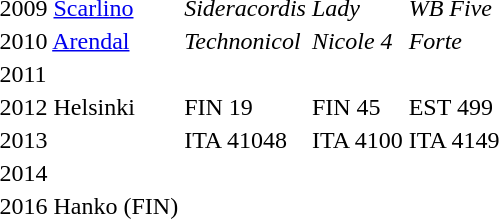<table>
<tr>
<td>2009 <a href='#'>Scarlino</a></td>
<td><em>Sideracordis</em><br></td>
<td><em>Lady</em><br></td>
<td><em>WB Five</em><br></td>
</tr>
<tr>
<td>2010 <a href='#'>Arendal</a></td>
<td><em>Technonicol</em><br></td>
<td><em>Nicole 4</em><br></td>
<td><em>Forte</em><br></td>
</tr>
<tr>
<td>2011</td>
<td></td>
<td></td>
<td></td>
</tr>
<tr>
<td>2012 Helsinki </td>
<td>FIN 19<br></td>
<td>FIN 45<br></td>
<td>EST 499<br></td>
</tr>
<tr>
<td>2013</td>
<td>ITA 41048<br></td>
<td>ITA 4100<br></td>
<td>ITA 4149<br></td>
</tr>
<tr>
<td>2014</td>
<td></td>
<td></td>
<td></td>
</tr>
<tr>
<td>2016 Hanko (FIN) </td>
<td></td>
<td></td>
<td></td>
</tr>
<tr>
</tr>
</table>
